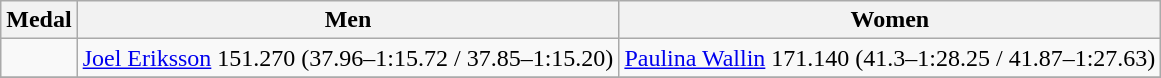<table class="wikitable">
<tr>
<th>Medal</th>
<th>Men</th>
<th>Women</th>
</tr>
<tr>
<td></td>
<td><a href='#'>Joel Eriksson</a> 151.270 (37.96–1:15.72 / 37.85–1:15.20)</td>
<td><a href='#'>Paulina Wallin</a> 171.140 (41.3–1:28.25 / 41.87–1:27.63)</td>
</tr>
<tr>
</tr>
</table>
